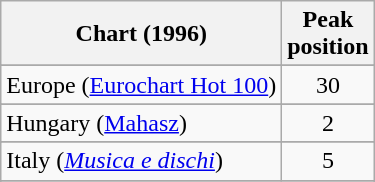<table class="wikitable sortable">
<tr>
<th>Chart (1996)</th>
<th>Peak<br>position</th>
</tr>
<tr>
</tr>
<tr>
</tr>
<tr>
</tr>
<tr>
</tr>
<tr>
<td>Europe (<a href='#'>Eurochart Hot 100</a>)</td>
<td align="center">30</td>
</tr>
<tr>
</tr>
<tr>
</tr>
<tr>
<td>Hungary (<a href='#'>Mahasz</a>)</td>
<td align="center">2</td>
</tr>
<tr>
</tr>
<tr>
<td>Italy (<em><a href='#'>Musica e dischi</a></em>)</td>
<td align="center">5</td>
</tr>
<tr>
</tr>
<tr>
</tr>
<tr>
</tr>
<tr>
</tr>
<tr>
</tr>
<tr>
</tr>
<tr>
</tr>
<tr>
</tr>
</table>
